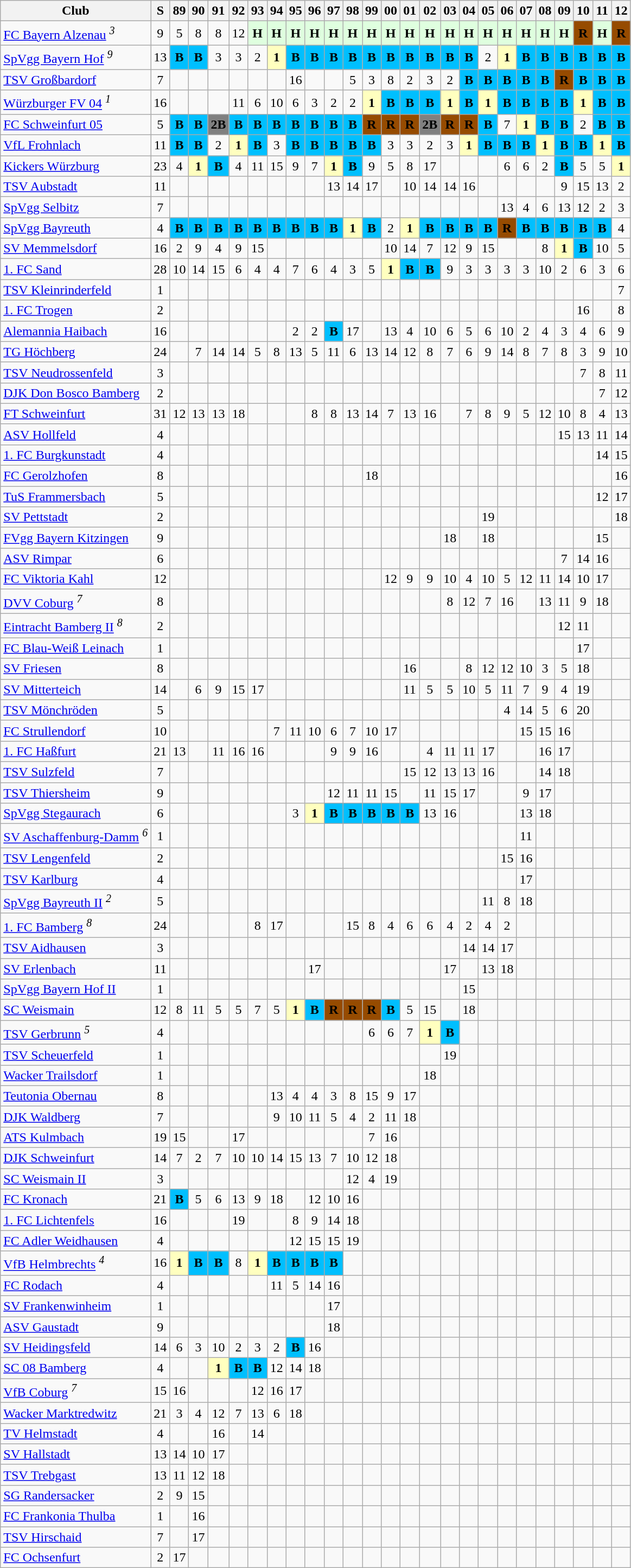<table class="wikitable sortable">
<tr>
<th>Club</th>
<th>S</th>
<th class="unsortable">89</th>
<th class="unsortable">90</th>
<th class="unsortable">91</th>
<th class="unsortable">92</th>
<th class="unsortable">93</th>
<th class="unsortable">94</th>
<th class="unsortable">95</th>
<th class="unsortable">96</th>
<th class="unsortable">97</th>
<th class="unsortable">98</th>
<th class="unsortable">99</th>
<th class="unsortable">00</th>
<th class="unsortable">01</th>
<th class="unsortable">02</th>
<th class="unsortable">03</th>
<th class="unsortable">04</th>
<th class="unsortable">05</th>
<th class="unsortable">06</th>
<th class="unsortable">07</th>
<th class="unsortable">08</th>
<th class="unsortable">09</th>
<th class="unsortable">10</th>
<th class="unsortable">11</th>
<th class="unsortable">12</th>
</tr>
<tr align="center">
<td align="left"><a href='#'>FC Bayern Alzenau</a> <sup><em>3</em></sup></td>
<td>9</td>
<td>5</td>
<td>8</td>
<td>8</td>
<td>12</td>
<td style="background:#dfffdf"><strong>H</strong></td>
<td style="background:#dfffdf"><strong>H</strong></td>
<td style="background:#dfffdf"><strong>H</strong></td>
<td style="background:#dfffdf"><strong>H</strong></td>
<td style="background:#dfffdf"><strong>H</strong></td>
<td style="background:#dfffdf"><strong>H</strong></td>
<td style="background:#dfffdf"><strong>H</strong></td>
<td style="background:#dfffdf"><strong>H</strong></td>
<td style="background:#dfffdf"><strong>H</strong></td>
<td style="background:#dfffdf"><strong>H</strong></td>
<td style="background:#dfffdf"><strong>H</strong></td>
<td style="background:#dfffdf"><strong>H</strong></td>
<td style="background:#dfffdf"><strong>H</strong></td>
<td style="background:#dfffdf"><strong>H</strong></td>
<td style="background:#dfffdf"><strong>H</strong></td>
<td style="background:#dfffdf"><strong>H</strong></td>
<td style="background:#dfffdf"><strong>H</strong></td>
<td style="background:#964B00"><strong>R</strong></td>
<td style="background:#dfffdf"><strong>H</strong></td>
<td style="background:#964B00"><strong>R</strong></td>
</tr>
<tr align="center">
<td align="left"><a href='#'>SpVgg Bayern Hof</a> <sup><em>9</em></sup></td>
<td>13</td>
<td style="background:#00BFFF"><strong>B</strong></td>
<td style="background:#00BFFF"><strong>B</strong></td>
<td>3</td>
<td>3</td>
<td>2</td>
<td style="background:#ffffbf"><strong>1</strong></td>
<td style="background:#00BFFF"><strong>B</strong></td>
<td style="background:#00BFFF"><strong>B</strong></td>
<td style="background:#00BFFF"><strong>B</strong></td>
<td style="background:#00BFFF"><strong>B</strong></td>
<td style="background:#00BFFF"><strong>B</strong></td>
<td style="background:#00BFFF"><strong>B</strong></td>
<td style="background:#00BFFF"><strong>B</strong></td>
<td style="background:#00BFFF"><strong>B</strong></td>
<td style="background:#00BFFF"><strong>B</strong></td>
<td style="background:#00BFFF"><strong>B</strong></td>
<td>2</td>
<td style="background:#ffffbf"><strong>1</strong></td>
<td style="background:#00BFFF"><strong>B</strong></td>
<td style="background:#00BFFF"><strong>B</strong></td>
<td style="background:#00BFFF"><strong>B</strong></td>
<td style="background:#00BFFF"><strong>B</strong></td>
<td style="background:#00BFFF"><strong>B</strong></td>
<td style="background:#00BFFF"><strong>B</strong></td>
</tr>
<tr align="center">
<td align="left"><a href='#'>TSV Großbardorf</a></td>
<td>7</td>
<td></td>
<td></td>
<td></td>
<td></td>
<td></td>
<td></td>
<td>16</td>
<td></td>
<td></td>
<td>5</td>
<td>3</td>
<td>8</td>
<td>2</td>
<td>3</td>
<td>2</td>
<td style="background:#00BFFF"><strong>B</strong></td>
<td style="background:#00BFFF"><strong>B</strong></td>
<td style="background:#00BFFF"><strong>B</strong></td>
<td style="background:#00BFFF"><strong>B</strong></td>
<td style="background:#00BFFF"><strong>B</strong></td>
<td style="background:#964B00"><strong>R</strong></td>
<td style="background:#00BFFF"><strong>B</strong></td>
<td style="background:#00BFFF"><strong>B</strong></td>
<td style="background:#00BFFF"><strong>B</strong></td>
</tr>
<tr align="center">
<td align="left"><a href='#'>Würzburger FV 04</a> <sup><em>1</em></sup></td>
<td>16</td>
<td></td>
<td></td>
<td></td>
<td>11</td>
<td>6</td>
<td>10</td>
<td>6</td>
<td>3</td>
<td>2</td>
<td>2</td>
<td style="background:#ffffbf"><strong>1</strong></td>
<td style="background:#00BFFF"><strong>B</strong></td>
<td style="background:#00BFFF"><strong>B</strong></td>
<td style="background:#00BFFF"><strong>B</strong></td>
<td style="background:#ffffbf"><strong>1</strong></td>
<td style="background:#00BFFF"><strong>B</strong></td>
<td style="background:#ffffbf"><strong>1</strong></td>
<td style="background:#00BFFF"><strong>B</strong></td>
<td style="background:#00BFFF"><strong>B</strong></td>
<td style="background:#00BFFF"><strong>B</strong></td>
<td style="background:#00BFFF"><strong>B</strong></td>
<td style="background:#ffffbf"><strong>1</strong></td>
<td style="background:#00BFFF"><strong>B</strong></td>
<td style="background:#00BFFF"><strong>B</strong></td>
</tr>
<tr align="center">
<td align="left"><a href='#'>FC Schweinfurt 05</a></td>
<td>5</td>
<td style="background:#00BFFF"><strong>B</strong></td>
<td style="background:#00BFFF"><strong>B</strong></td>
<td style="background:#808080"><strong>2B</strong></td>
<td style="background:#00BFFF"><strong>B</strong></td>
<td style="background:#00BFFF"><strong>B</strong></td>
<td style="background:#00BFFF"><strong>B</strong></td>
<td style="background:#00BFFF"><strong>B</strong></td>
<td style="background:#00BFFF"><strong>B</strong></td>
<td style="background:#00BFFF"><strong>B</strong></td>
<td style="background:#00BFFF"><strong>B</strong></td>
<td style="background:#964B00"><strong>R</strong></td>
<td style="background:#964B00"><strong>R</strong></td>
<td style="background:#964B00"><strong>R</strong></td>
<td style="background:#808080"><strong>2B</strong></td>
<td style="background:#964B00"><strong>R</strong></td>
<td style="background:#964B00"><strong>R</strong></td>
<td style="background:#00BFFF"><strong>B</strong></td>
<td>7</td>
<td style="background:#ffffbf"><strong>1</strong></td>
<td style="background:#00BFFF"><strong>B</strong></td>
<td style="background:#00BFFF"><strong>B</strong></td>
<td>2</td>
<td style="background:#00BFFF"><strong>B</strong></td>
<td style="background:#00BFFF"><strong>B</strong></td>
</tr>
<tr align="center">
<td align="left"><a href='#'>VfL Frohnlach</a></td>
<td>11</td>
<td style="background:#00BFFF"><strong>B</strong></td>
<td style="background:#00BFFF"><strong>B</strong></td>
<td>2</td>
<td style="background:#ffffbf"><strong>1</strong></td>
<td style="background:#00BFFF"><strong>B</strong></td>
<td>3</td>
<td style="background:#00BFFF"><strong>B</strong></td>
<td style="background:#00BFFF"><strong>B</strong></td>
<td style="background:#00BFFF"><strong>B</strong></td>
<td style="background:#00BFFF"><strong>B</strong></td>
<td style="background:#00BFFF"><strong>B</strong></td>
<td>3</td>
<td>3</td>
<td>2</td>
<td>3</td>
<td style="background:#ffffbf"><strong>1</strong></td>
<td style="background:#00BFFF"><strong>B</strong></td>
<td style="background:#00BFFF"><strong>B</strong></td>
<td style="background:#00BFFF"><strong>B</strong></td>
<td style="background:#ffffbf"><strong>1</strong></td>
<td style="background:#00BFFF"><strong>B</strong></td>
<td style="background:#00BFFF"><strong>B</strong></td>
<td style="background:#ffffbf"><strong>1</strong></td>
<td style="background:#00BFFF"><strong>B</strong></td>
</tr>
<tr align="center">
<td align="left"><a href='#'>Kickers Würzburg</a></td>
<td>23</td>
<td>4</td>
<td style="background:#ffffbf"><strong>1</strong></td>
<td style="background:#00BFFF"><strong>B</strong></td>
<td>4</td>
<td>11</td>
<td>15</td>
<td>9</td>
<td>7</td>
<td style="background:#ffffbf"><strong>1</strong></td>
<td style="background:#00BFFF"><strong>B</strong></td>
<td>9</td>
<td>5</td>
<td>8</td>
<td>17</td>
<td></td>
<td></td>
<td></td>
<td>6</td>
<td>6</td>
<td>2</td>
<td style="background:#00BFFF"><strong>B</strong></td>
<td>5</td>
<td>5</td>
<td style="background:#ffffbf"><strong>1</strong></td>
</tr>
<tr align="center">
<td align="left"><a href='#'>TSV Aubstadt</a></td>
<td>11</td>
<td></td>
<td></td>
<td></td>
<td></td>
<td></td>
<td></td>
<td></td>
<td></td>
<td>13</td>
<td>14</td>
<td>17</td>
<td></td>
<td>10</td>
<td>14</td>
<td>14</td>
<td>16</td>
<td></td>
<td></td>
<td></td>
<td></td>
<td>9</td>
<td>15</td>
<td>13</td>
<td>2</td>
</tr>
<tr align="center">
<td align="left"><a href='#'>SpVgg Selbitz</a></td>
<td>7</td>
<td></td>
<td></td>
<td></td>
<td></td>
<td></td>
<td></td>
<td></td>
<td></td>
<td></td>
<td></td>
<td></td>
<td></td>
<td></td>
<td></td>
<td></td>
<td></td>
<td></td>
<td>13</td>
<td>4</td>
<td>6</td>
<td>13</td>
<td>12</td>
<td>2</td>
<td>3</td>
</tr>
<tr align="center">
<td align="left"><a href='#'>SpVgg Bayreuth</a></td>
<td>4</td>
<td style="background:#00BFFF"><strong>B</strong></td>
<td style="background:#00BFFF"><strong>B</strong></td>
<td style="background:#00BFFF"><strong>B</strong></td>
<td style="background:#00BFFF"><strong>B</strong></td>
<td style="background:#00BFFF"><strong>B</strong></td>
<td style="background:#00BFFF"><strong>B</strong></td>
<td style="background:#00BFFF"><strong>B</strong></td>
<td style="background:#00BFFF"><strong>B</strong></td>
<td style="background:#00BFFF"><strong>B</strong></td>
<td style="background:#ffffbf"><strong>1</strong></td>
<td style="background:#00BFFF"><strong>B</strong></td>
<td>2</td>
<td style="background:#ffffbf"><strong>1</strong></td>
<td style="background:#00BFFF"><strong>B</strong></td>
<td style="background:#00BFFF"><strong>B</strong></td>
<td style="background:#00BFFF"><strong>B</strong></td>
<td style="background:#00BFFF"><strong>B</strong></td>
<td style="background:#964B00"><strong>R</strong></td>
<td style="background:#00BFFF"><strong>B</strong></td>
<td style="background:#00BFFF"><strong>B</strong></td>
<td style="background:#00BFFF"><strong>B</strong></td>
<td style="background:#00BFFF"><strong>B</strong></td>
<td style="background:#00BFFF"><strong>B</strong></td>
<td>4</td>
</tr>
<tr align="center">
<td align="left"><a href='#'>SV Memmelsdorf</a></td>
<td>16</td>
<td>2</td>
<td>9</td>
<td>4</td>
<td>9</td>
<td>15</td>
<td></td>
<td></td>
<td></td>
<td></td>
<td></td>
<td></td>
<td>10</td>
<td>14</td>
<td>7</td>
<td>12</td>
<td>9</td>
<td>15</td>
<td></td>
<td></td>
<td>8</td>
<td style="background:#ffffbf"><strong>1</strong></td>
<td style="background:#00BFFF"><strong>B</strong></td>
<td>10</td>
<td>5</td>
</tr>
<tr align="center">
<td align="left"><a href='#'>1. FC Sand</a></td>
<td>28</td>
<td>10</td>
<td>14</td>
<td>15</td>
<td>6</td>
<td>4</td>
<td>4</td>
<td>7</td>
<td>6</td>
<td>4</td>
<td>3</td>
<td>5</td>
<td style="background:#ffffbf"><strong>1</strong></td>
<td style="background:#00BFFF"><strong>B</strong></td>
<td style="background:#00BFFF"><strong>B</strong></td>
<td>9</td>
<td>3</td>
<td>3</td>
<td>3</td>
<td>3</td>
<td>10</td>
<td>2</td>
<td>6</td>
<td>3</td>
<td>6</td>
</tr>
<tr align="center">
<td align="left"><a href='#'>TSV Kleinrinderfeld</a></td>
<td>1</td>
<td></td>
<td></td>
<td></td>
<td></td>
<td></td>
<td></td>
<td></td>
<td></td>
<td></td>
<td></td>
<td></td>
<td></td>
<td></td>
<td></td>
<td></td>
<td></td>
<td></td>
<td></td>
<td></td>
<td></td>
<td></td>
<td></td>
<td></td>
<td>7</td>
</tr>
<tr align="center">
<td align="left"><a href='#'>1. FC Trogen</a></td>
<td>2</td>
<td></td>
<td></td>
<td></td>
<td></td>
<td></td>
<td></td>
<td></td>
<td></td>
<td></td>
<td></td>
<td></td>
<td></td>
<td></td>
<td></td>
<td></td>
<td></td>
<td></td>
<td></td>
<td></td>
<td></td>
<td></td>
<td>16</td>
<td></td>
<td>8</td>
</tr>
<tr align="center">
<td align="left"><a href='#'>Alemannia Haibach</a></td>
<td>16</td>
<td></td>
<td></td>
<td></td>
<td></td>
<td></td>
<td></td>
<td>2</td>
<td>2</td>
<td style="background:#00BFFF"><strong>B</strong></td>
<td>17</td>
<td></td>
<td>13</td>
<td>4</td>
<td>10</td>
<td>6</td>
<td>5</td>
<td>6</td>
<td>10</td>
<td>2</td>
<td>4</td>
<td>3</td>
<td>4</td>
<td>6</td>
<td>9</td>
</tr>
<tr align="center">
<td align="left"><a href='#'>TG Höchberg</a></td>
<td>24</td>
<td></td>
<td>7</td>
<td>14</td>
<td>14</td>
<td>5</td>
<td>8</td>
<td>13</td>
<td>5</td>
<td>11</td>
<td>6</td>
<td>13</td>
<td>14</td>
<td>12</td>
<td>8</td>
<td>7</td>
<td>6</td>
<td>9</td>
<td>14</td>
<td>8</td>
<td>7</td>
<td>8</td>
<td>3</td>
<td>9</td>
<td>10</td>
</tr>
<tr align="center">
<td align="left"><a href='#'>TSV Neudrossenfeld</a></td>
<td>3</td>
<td></td>
<td></td>
<td></td>
<td></td>
<td></td>
<td></td>
<td></td>
<td></td>
<td></td>
<td></td>
<td></td>
<td></td>
<td></td>
<td></td>
<td></td>
<td></td>
<td></td>
<td></td>
<td></td>
<td></td>
<td></td>
<td>7</td>
<td>8</td>
<td>11</td>
</tr>
<tr align="center">
<td align="left"><a href='#'>DJK Don Bosco Bamberg</a></td>
<td>2</td>
<td></td>
<td></td>
<td></td>
<td></td>
<td></td>
<td></td>
<td></td>
<td></td>
<td></td>
<td></td>
<td></td>
<td></td>
<td></td>
<td></td>
<td></td>
<td></td>
<td></td>
<td></td>
<td></td>
<td></td>
<td></td>
<td></td>
<td>7</td>
<td>12</td>
</tr>
<tr align="center">
<td align="left"><a href='#'>FT Schweinfurt</a></td>
<td>31</td>
<td>12</td>
<td>13</td>
<td>13</td>
<td>18</td>
<td></td>
<td></td>
<td></td>
<td>8</td>
<td>8</td>
<td>13</td>
<td>14</td>
<td>7</td>
<td>13</td>
<td>16</td>
<td></td>
<td>7</td>
<td>8</td>
<td>9</td>
<td>5</td>
<td>12</td>
<td>10</td>
<td>8</td>
<td>4</td>
<td>13</td>
</tr>
<tr align="center">
<td align="left"><a href='#'>ASV Hollfeld</a></td>
<td>4</td>
<td></td>
<td></td>
<td></td>
<td></td>
<td></td>
<td></td>
<td></td>
<td></td>
<td></td>
<td></td>
<td></td>
<td></td>
<td></td>
<td></td>
<td></td>
<td></td>
<td></td>
<td></td>
<td></td>
<td></td>
<td>15</td>
<td>13</td>
<td>11</td>
<td>14</td>
</tr>
<tr align="center">
<td align="left"><a href='#'>1. FC Burgkunstadt</a></td>
<td>4</td>
<td></td>
<td></td>
<td></td>
<td></td>
<td></td>
<td></td>
<td></td>
<td></td>
<td></td>
<td></td>
<td></td>
<td></td>
<td></td>
<td></td>
<td></td>
<td></td>
<td></td>
<td></td>
<td></td>
<td></td>
<td></td>
<td></td>
<td>14</td>
<td>15</td>
</tr>
<tr align="center">
<td align="left"><a href='#'>FC Gerolzhofen</a></td>
<td>8</td>
<td></td>
<td></td>
<td></td>
<td></td>
<td></td>
<td></td>
<td></td>
<td></td>
<td></td>
<td></td>
<td>18</td>
<td></td>
<td></td>
<td></td>
<td></td>
<td></td>
<td></td>
<td></td>
<td></td>
<td></td>
<td></td>
<td></td>
<td></td>
<td>16</td>
</tr>
<tr align="center">
<td align="left"><a href='#'>TuS Frammersbach</a></td>
<td>5</td>
<td></td>
<td></td>
<td></td>
<td></td>
<td></td>
<td></td>
<td></td>
<td></td>
<td></td>
<td></td>
<td></td>
<td></td>
<td></td>
<td></td>
<td></td>
<td></td>
<td></td>
<td></td>
<td></td>
<td></td>
<td></td>
<td></td>
<td>12</td>
<td>17</td>
</tr>
<tr align="center">
<td align="left"><a href='#'>SV Pettstadt</a></td>
<td>2</td>
<td></td>
<td></td>
<td></td>
<td></td>
<td></td>
<td></td>
<td></td>
<td></td>
<td></td>
<td></td>
<td></td>
<td></td>
<td></td>
<td></td>
<td></td>
<td></td>
<td>19</td>
<td></td>
<td></td>
<td></td>
<td></td>
<td></td>
<td></td>
<td>18</td>
</tr>
<tr align="center">
<td align="left"><a href='#'>FVgg Bayern Kitzingen</a></td>
<td>9</td>
<td></td>
<td></td>
<td></td>
<td></td>
<td></td>
<td></td>
<td></td>
<td></td>
<td></td>
<td></td>
<td></td>
<td></td>
<td></td>
<td></td>
<td>18</td>
<td></td>
<td>18</td>
<td></td>
<td></td>
<td></td>
<td></td>
<td></td>
<td>15</td>
<td></td>
</tr>
<tr align="center">
<td align="left"><a href='#'>ASV Rimpar</a></td>
<td>6</td>
<td></td>
<td></td>
<td></td>
<td></td>
<td></td>
<td></td>
<td></td>
<td></td>
<td></td>
<td></td>
<td></td>
<td></td>
<td></td>
<td></td>
<td></td>
<td></td>
<td></td>
<td></td>
<td></td>
<td></td>
<td>7</td>
<td>14</td>
<td>16</td>
<td></td>
</tr>
<tr align="center">
<td align="left"><a href='#'>FC Viktoria Kahl</a></td>
<td>12</td>
<td></td>
<td></td>
<td></td>
<td></td>
<td></td>
<td></td>
<td></td>
<td></td>
<td></td>
<td></td>
<td></td>
<td>12</td>
<td>9</td>
<td>9</td>
<td>10</td>
<td>4</td>
<td>10</td>
<td>5</td>
<td>12</td>
<td>11</td>
<td>14</td>
<td>10</td>
<td>17</td>
<td></td>
</tr>
<tr align="center">
<td align="left"><a href='#'>DVV Coburg</a> <sup><em>7</em></sup></td>
<td>8</td>
<td></td>
<td></td>
<td></td>
<td></td>
<td></td>
<td></td>
<td></td>
<td></td>
<td></td>
<td></td>
<td></td>
<td></td>
<td></td>
<td></td>
<td>8</td>
<td>12</td>
<td>7</td>
<td>16</td>
<td></td>
<td>13</td>
<td>11</td>
<td>9</td>
<td>18</td>
<td></td>
</tr>
<tr align="center">
<td align="left"><a href='#'>Eintracht Bamberg II</a> <sup><em>8</em></sup></td>
<td>2</td>
<td></td>
<td></td>
<td></td>
<td></td>
<td></td>
<td></td>
<td></td>
<td></td>
<td></td>
<td></td>
<td></td>
<td></td>
<td></td>
<td></td>
<td></td>
<td></td>
<td></td>
<td></td>
<td></td>
<td></td>
<td>12</td>
<td>11</td>
<td></td>
<td></td>
</tr>
<tr align="center">
<td align="left"><a href='#'>FC Blau-Weiß Leinach</a></td>
<td>1</td>
<td></td>
<td></td>
<td></td>
<td></td>
<td></td>
<td></td>
<td></td>
<td></td>
<td></td>
<td></td>
<td></td>
<td></td>
<td></td>
<td></td>
<td></td>
<td></td>
<td></td>
<td></td>
<td></td>
<td></td>
<td></td>
<td>17</td>
<td></td>
<td></td>
</tr>
<tr align="center">
<td align="left"><a href='#'>SV Friesen</a></td>
<td>8</td>
<td></td>
<td></td>
<td></td>
<td></td>
<td></td>
<td></td>
<td></td>
<td></td>
<td></td>
<td></td>
<td></td>
<td></td>
<td>16</td>
<td></td>
<td></td>
<td>8</td>
<td>12</td>
<td>12</td>
<td>10</td>
<td>3</td>
<td>5</td>
<td>18</td>
<td></td>
<td></td>
</tr>
<tr align="center">
<td align="left"><a href='#'>SV Mitterteich</a></td>
<td>14</td>
<td></td>
<td>6</td>
<td>9</td>
<td>15</td>
<td>17</td>
<td></td>
<td></td>
<td></td>
<td></td>
<td></td>
<td></td>
<td></td>
<td>11</td>
<td>5</td>
<td>5</td>
<td>10</td>
<td>5</td>
<td>11</td>
<td>7</td>
<td>9</td>
<td>4</td>
<td>19</td>
<td></td>
<td></td>
</tr>
<tr align="center">
<td align="left"><a href='#'>TSV Mönchröden</a></td>
<td>5</td>
<td></td>
<td></td>
<td></td>
<td></td>
<td></td>
<td></td>
<td></td>
<td></td>
<td></td>
<td></td>
<td></td>
<td></td>
<td></td>
<td></td>
<td></td>
<td></td>
<td></td>
<td>4</td>
<td>14</td>
<td>5</td>
<td>6</td>
<td>20</td>
<td></td>
<td></td>
</tr>
<tr align="center">
<td align="left"><a href='#'>FC Strullendorf</a></td>
<td>10</td>
<td></td>
<td></td>
<td></td>
<td></td>
<td></td>
<td>7</td>
<td>11</td>
<td>10</td>
<td>6</td>
<td>7</td>
<td>10</td>
<td>17</td>
<td></td>
<td></td>
<td></td>
<td></td>
<td></td>
<td></td>
<td>15</td>
<td>15</td>
<td>16</td>
<td></td>
<td></td>
<td></td>
</tr>
<tr align="center">
<td align="left"><a href='#'>1. FC Haßfurt</a></td>
<td>21</td>
<td>13</td>
<td></td>
<td>11</td>
<td>16</td>
<td>16</td>
<td></td>
<td></td>
<td></td>
<td>9</td>
<td>9</td>
<td>16</td>
<td></td>
<td></td>
<td>4</td>
<td>11</td>
<td>11</td>
<td>17</td>
<td></td>
<td></td>
<td>16</td>
<td>17</td>
<td></td>
<td></td>
<td></td>
</tr>
<tr align="center">
<td align="left"><a href='#'>TSV Sulzfeld</a></td>
<td>7</td>
<td></td>
<td></td>
<td></td>
<td></td>
<td></td>
<td></td>
<td></td>
<td></td>
<td></td>
<td></td>
<td></td>
<td></td>
<td>15</td>
<td>12</td>
<td>13</td>
<td>13</td>
<td>16</td>
<td></td>
<td></td>
<td>14</td>
<td>18</td>
<td></td>
<td></td>
<td></td>
</tr>
<tr align="center">
<td align="left"><a href='#'>TSV Thiersheim</a></td>
<td>9</td>
<td></td>
<td></td>
<td></td>
<td></td>
<td></td>
<td></td>
<td></td>
<td></td>
<td>12</td>
<td>11</td>
<td>11</td>
<td>15</td>
<td></td>
<td>11</td>
<td>15</td>
<td>17</td>
<td></td>
<td></td>
<td>9</td>
<td>17</td>
<td></td>
<td></td>
<td></td>
<td></td>
</tr>
<tr align="center">
<td align="left"><a href='#'>SpVgg Stegaurach</a></td>
<td>6</td>
<td></td>
<td></td>
<td></td>
<td></td>
<td></td>
<td></td>
<td>3</td>
<td style="background:#ffffbf"><strong>1</strong></td>
<td style="background:#00BFFF"><strong>B</strong></td>
<td style="background:#00BFFF"><strong>B</strong></td>
<td style="background:#00BFFF"><strong>B</strong></td>
<td style="background:#00BFFF"><strong>B</strong></td>
<td style="background:#00BFFF"><strong>B</strong></td>
<td>13</td>
<td>16</td>
<td></td>
<td></td>
<td></td>
<td>13</td>
<td>18</td>
<td></td>
<td></td>
<td></td>
<td></td>
</tr>
<tr align="center">
<td align="left"><a href='#'>SV Aschaffenburg-Damm</a> <sup><em>6</em></sup></td>
<td>1</td>
<td></td>
<td></td>
<td></td>
<td></td>
<td></td>
<td></td>
<td></td>
<td></td>
<td></td>
<td></td>
<td></td>
<td></td>
<td></td>
<td></td>
<td></td>
<td></td>
<td></td>
<td></td>
<td>11</td>
<td></td>
<td></td>
<td></td>
<td></td>
<td></td>
</tr>
<tr align="center">
<td align="left"><a href='#'>TSV Lengenfeld</a></td>
<td>2</td>
<td></td>
<td></td>
<td></td>
<td></td>
<td></td>
<td></td>
<td></td>
<td></td>
<td></td>
<td></td>
<td></td>
<td></td>
<td></td>
<td></td>
<td></td>
<td></td>
<td></td>
<td>15</td>
<td>16</td>
<td></td>
<td></td>
<td></td>
<td></td>
<td></td>
</tr>
<tr align="center">
<td align="left"><a href='#'>TSV Karlburg</a></td>
<td>4</td>
<td></td>
<td></td>
<td></td>
<td></td>
<td></td>
<td></td>
<td></td>
<td></td>
<td></td>
<td></td>
<td></td>
<td></td>
<td></td>
<td></td>
<td></td>
<td></td>
<td></td>
<td></td>
<td>17</td>
<td></td>
<td></td>
<td></td>
<td></td>
<td></td>
</tr>
<tr align="center">
<td align="left"><a href='#'>SpVgg Bayreuth II</a> <sup><em>2</em></sup></td>
<td>5</td>
<td></td>
<td></td>
<td></td>
<td></td>
<td></td>
<td></td>
<td></td>
<td></td>
<td></td>
<td></td>
<td></td>
<td></td>
<td></td>
<td></td>
<td></td>
<td></td>
<td>11</td>
<td>8</td>
<td>18</td>
<td></td>
<td></td>
<td></td>
<td></td>
<td></td>
</tr>
<tr align="center">
<td align="left"><a href='#'>1. FC Bamberg</a> <sup><em>8</em></sup></td>
<td>24</td>
<td></td>
<td></td>
<td></td>
<td></td>
<td>8</td>
<td>17</td>
<td></td>
<td></td>
<td></td>
<td>15</td>
<td>8</td>
<td>4</td>
<td>6</td>
<td>6</td>
<td>4</td>
<td>2</td>
<td>4</td>
<td>2</td>
<td></td>
<td></td>
<td></td>
<td></td>
<td></td>
<td></td>
</tr>
<tr align="center">
<td align="left"><a href='#'>TSV Aidhausen</a></td>
<td>3</td>
<td></td>
<td></td>
<td></td>
<td></td>
<td></td>
<td></td>
<td></td>
<td></td>
<td></td>
<td></td>
<td></td>
<td></td>
<td></td>
<td></td>
<td></td>
<td>14</td>
<td>14</td>
<td>17</td>
<td></td>
<td></td>
<td></td>
<td></td>
<td></td>
<td></td>
</tr>
<tr align="center">
<td align="left"><a href='#'>SV Erlenbach</a></td>
<td>11</td>
<td></td>
<td></td>
<td></td>
<td></td>
<td></td>
<td></td>
<td></td>
<td>17</td>
<td></td>
<td></td>
<td></td>
<td></td>
<td></td>
<td></td>
<td>17</td>
<td></td>
<td>13</td>
<td>18</td>
<td></td>
<td></td>
<td></td>
<td></td>
<td></td>
<td></td>
</tr>
<tr align="center">
<td align="left"><a href='#'>SpVgg Bayern Hof II</a></td>
<td>1</td>
<td></td>
<td></td>
<td></td>
<td></td>
<td></td>
<td></td>
<td></td>
<td></td>
<td></td>
<td></td>
<td></td>
<td></td>
<td></td>
<td></td>
<td></td>
<td>15</td>
<td></td>
<td></td>
<td></td>
<td></td>
<td></td>
<td></td>
<td></td>
<td></td>
</tr>
<tr align="center">
<td align="left"><a href='#'>SC Weismain</a></td>
<td>12</td>
<td>8</td>
<td>11</td>
<td>5</td>
<td>5</td>
<td>7</td>
<td>5</td>
<td style="background:#ffffbf"><strong>1</strong></td>
<td style="background:#00BFFF"><strong>B</strong></td>
<td style="background:#964B00"><strong>R</strong></td>
<td style="background:#964B00"><strong>R</strong></td>
<td style="background:#964B00"><strong>R</strong></td>
<td style="background:#00BFFF"><strong>B</strong></td>
<td>5</td>
<td>15</td>
<td></td>
<td>18</td>
<td></td>
<td></td>
<td></td>
<td></td>
<td></td>
<td></td>
<td></td>
<td></td>
</tr>
<tr align="center">
<td align="left"><a href='#'>TSV Gerbrunn</a> <sup><em>5</em></sup></td>
<td>4</td>
<td></td>
<td></td>
<td></td>
<td></td>
<td></td>
<td></td>
<td></td>
<td></td>
<td></td>
<td></td>
<td>6</td>
<td>6</td>
<td>7</td>
<td style="background:#ffffbf"><strong>1</strong></td>
<td style="background:#00BFFF"><strong>B</strong></td>
<td></td>
<td></td>
<td></td>
<td></td>
<td></td>
<td></td>
<td></td>
<td></td>
<td></td>
</tr>
<tr align="center">
<td align="left"><a href='#'>TSV Scheuerfeld</a></td>
<td>1</td>
<td></td>
<td></td>
<td></td>
<td></td>
<td></td>
<td></td>
<td></td>
<td></td>
<td></td>
<td></td>
<td></td>
<td></td>
<td></td>
<td></td>
<td>19</td>
<td></td>
<td></td>
<td></td>
<td></td>
<td></td>
<td></td>
<td></td>
<td></td>
<td></td>
</tr>
<tr align="center">
<td align="left"><a href='#'>Wacker Trailsdorf</a></td>
<td>1</td>
<td></td>
<td></td>
<td></td>
<td></td>
<td></td>
<td></td>
<td></td>
<td></td>
<td></td>
<td></td>
<td></td>
<td></td>
<td></td>
<td>18</td>
<td></td>
<td></td>
<td></td>
<td></td>
<td></td>
<td></td>
<td></td>
<td></td>
<td></td>
<td></td>
</tr>
<tr align="center">
<td align="left"><a href='#'>Teutonia Obernau</a></td>
<td>8</td>
<td></td>
<td></td>
<td></td>
<td></td>
<td></td>
<td>13</td>
<td>4</td>
<td>4</td>
<td>3</td>
<td>8</td>
<td>15</td>
<td>9</td>
<td>17</td>
<td></td>
<td></td>
<td></td>
<td></td>
<td></td>
<td></td>
<td></td>
<td></td>
<td></td>
<td></td>
<td></td>
</tr>
<tr align="center">
<td align="left"><a href='#'>DJK Waldberg</a></td>
<td>7</td>
<td></td>
<td></td>
<td></td>
<td></td>
<td></td>
<td>9</td>
<td>10</td>
<td>11</td>
<td>5</td>
<td>4</td>
<td>2</td>
<td>11</td>
<td>18</td>
<td></td>
<td></td>
<td></td>
<td></td>
<td></td>
<td></td>
<td></td>
<td></td>
<td></td>
<td></td>
<td></td>
</tr>
<tr align="center">
<td align="left"><a href='#'>ATS Kulmbach</a></td>
<td>19</td>
<td>15</td>
<td></td>
<td></td>
<td>17</td>
<td></td>
<td></td>
<td></td>
<td></td>
<td></td>
<td></td>
<td>7</td>
<td>16</td>
<td></td>
<td></td>
<td></td>
<td></td>
<td></td>
<td></td>
<td></td>
<td></td>
<td></td>
<td></td>
<td></td>
<td></td>
</tr>
<tr align="center">
<td align="left"><a href='#'>DJK Schweinfurt</a></td>
<td>14</td>
<td>7</td>
<td>2</td>
<td>7</td>
<td>10</td>
<td>10</td>
<td>14</td>
<td>15</td>
<td>13</td>
<td>7</td>
<td>10</td>
<td>12</td>
<td>18</td>
<td></td>
<td></td>
<td></td>
<td></td>
<td></td>
<td></td>
<td></td>
<td></td>
<td></td>
<td></td>
<td></td>
<td></td>
</tr>
<tr align="center">
<td align="left"><a href='#'>SC Weismain II</a></td>
<td>3</td>
<td></td>
<td></td>
<td></td>
<td></td>
<td></td>
<td></td>
<td></td>
<td></td>
<td></td>
<td>12</td>
<td>4</td>
<td>19</td>
<td></td>
<td></td>
<td></td>
<td></td>
<td></td>
<td></td>
<td></td>
<td></td>
<td></td>
<td></td>
<td></td>
<td></td>
</tr>
<tr align="center">
<td align="left"><a href='#'>FC Kronach</a></td>
<td>21</td>
<td style="background:#00BFFF"><strong>B</strong></td>
<td>5</td>
<td>6</td>
<td>13</td>
<td>9</td>
<td>18</td>
<td></td>
<td>12</td>
<td>10</td>
<td>16</td>
<td></td>
<td></td>
<td></td>
<td></td>
<td></td>
<td></td>
<td></td>
<td></td>
<td></td>
<td></td>
<td></td>
<td></td>
<td></td>
<td></td>
</tr>
<tr align="center">
<td align="left"><a href='#'>1. FC Lichtenfels</a></td>
<td>16</td>
<td></td>
<td></td>
<td></td>
<td>19</td>
<td></td>
<td></td>
<td>8</td>
<td>9</td>
<td>14</td>
<td>18</td>
<td></td>
<td></td>
<td></td>
<td></td>
<td></td>
<td></td>
<td></td>
<td></td>
<td></td>
<td></td>
<td></td>
<td></td>
<td></td>
<td></td>
</tr>
<tr align="center">
<td align="left"><a href='#'>FC Adler Weidhausen</a></td>
<td>4</td>
<td></td>
<td></td>
<td></td>
<td></td>
<td></td>
<td></td>
<td>12</td>
<td>15</td>
<td>15</td>
<td>19</td>
<td></td>
<td></td>
<td></td>
<td></td>
<td></td>
<td></td>
<td></td>
<td></td>
<td></td>
<td></td>
<td></td>
<td></td>
<td></td>
<td></td>
</tr>
<tr align="center">
<td align="left"><a href='#'>VfB Helmbrechts</a> <sup><em>4</em></sup></td>
<td>16</td>
<td style="background:#ffffbf"><strong>1</strong></td>
<td style="background:#00BFFF"><strong>B</strong></td>
<td style="background:#00BFFF"><strong>B</strong></td>
<td>8</td>
<td style="background:#ffffbf"><strong>1</strong></td>
<td style="background:#00BFFF"><strong>B</strong></td>
<td style="background:#00BFFF"><strong>B</strong></td>
<td style="background:#00BFFF"><strong>B</strong></td>
<td style="background:#00BFFF"><strong>B</strong></td>
<td></td>
<td></td>
<td></td>
<td></td>
<td></td>
<td></td>
<td></td>
<td></td>
<td></td>
<td></td>
<td></td>
<td></td>
<td></td>
<td></td>
<td></td>
</tr>
<tr align="center">
<td align="left"><a href='#'>FC Rodach</a></td>
<td>4</td>
<td></td>
<td></td>
<td></td>
<td></td>
<td></td>
<td>11</td>
<td>5</td>
<td>14</td>
<td>16</td>
<td></td>
<td></td>
<td></td>
<td></td>
<td></td>
<td></td>
<td></td>
<td></td>
<td></td>
<td></td>
<td></td>
<td></td>
<td></td>
<td></td>
<td></td>
</tr>
<tr align="center">
<td align="left"><a href='#'>SV Frankenwinheim</a></td>
<td>1</td>
<td></td>
<td></td>
<td></td>
<td></td>
<td></td>
<td></td>
<td></td>
<td></td>
<td>17</td>
<td></td>
<td></td>
<td></td>
<td></td>
<td></td>
<td></td>
<td></td>
<td></td>
<td></td>
<td></td>
<td></td>
<td></td>
<td></td>
<td></td>
<td></td>
</tr>
<tr align="center">
<td align="left"><a href='#'>ASV Gaustadt</a></td>
<td>9</td>
<td></td>
<td></td>
<td></td>
<td></td>
<td></td>
<td></td>
<td></td>
<td></td>
<td>18</td>
<td></td>
<td></td>
<td></td>
<td></td>
<td></td>
<td></td>
<td></td>
<td></td>
<td></td>
<td></td>
<td></td>
<td></td>
<td></td>
<td></td>
<td></td>
</tr>
<tr align="center">
<td align="left"><a href='#'>SV Heidingsfeld</a></td>
<td>14</td>
<td>6</td>
<td>3</td>
<td>10</td>
<td>2</td>
<td>3</td>
<td>2</td>
<td style="background:#00BFFF"><strong>B</strong></td>
<td>16</td>
<td></td>
<td></td>
<td></td>
<td></td>
<td></td>
<td></td>
<td></td>
<td></td>
<td></td>
<td></td>
<td></td>
<td></td>
<td></td>
<td></td>
<td></td>
<td></td>
</tr>
<tr align="center">
<td align="left"><a href='#'>SC 08 Bamberg</a></td>
<td>4</td>
<td></td>
<td></td>
<td style="background:#ffffbf"><strong>1</strong></td>
<td style="background:#00BFFF"><strong>B</strong></td>
<td style="background:#00BFFF"><strong>B</strong></td>
<td>12</td>
<td>14</td>
<td>18</td>
<td></td>
<td></td>
<td></td>
<td></td>
<td></td>
<td></td>
<td></td>
<td></td>
<td></td>
<td></td>
<td></td>
<td></td>
<td></td>
<td></td>
<td></td>
<td></td>
</tr>
<tr align="center">
<td align="left"><a href='#'>VfB Coburg</a> <sup><em>7</em></sup></td>
<td>15</td>
<td>16</td>
<td></td>
<td></td>
<td></td>
<td>12</td>
<td>16</td>
<td>17</td>
<td></td>
<td></td>
<td></td>
<td></td>
<td></td>
<td></td>
<td></td>
<td></td>
<td></td>
<td></td>
<td></td>
<td></td>
<td></td>
<td></td>
<td></td>
<td></td>
<td></td>
</tr>
<tr align="center">
<td align="left"><a href='#'>Wacker Marktredwitz</a></td>
<td>21</td>
<td>3</td>
<td>4</td>
<td>12</td>
<td>7</td>
<td>13</td>
<td>6</td>
<td>18</td>
<td></td>
<td></td>
<td></td>
<td></td>
<td></td>
<td></td>
<td></td>
<td></td>
<td></td>
<td></td>
<td></td>
<td></td>
<td></td>
<td></td>
<td></td>
<td></td>
<td></td>
</tr>
<tr align="center">
<td align="left"><a href='#'>TV Helmstadt</a></td>
<td>4</td>
<td></td>
<td></td>
<td>16</td>
<td></td>
<td>14</td>
<td></td>
<td></td>
<td></td>
<td></td>
<td></td>
<td></td>
<td></td>
<td></td>
<td></td>
<td></td>
<td></td>
<td></td>
<td></td>
<td></td>
<td></td>
<td></td>
<td></td>
<td></td>
<td></td>
</tr>
<tr align="center">
<td align="left"><a href='#'>SV Hallstadt</a></td>
<td>13</td>
<td>14</td>
<td>10</td>
<td>17</td>
<td></td>
<td></td>
<td></td>
<td></td>
<td></td>
<td></td>
<td></td>
<td></td>
<td></td>
<td></td>
<td></td>
<td></td>
<td></td>
<td></td>
<td></td>
<td></td>
<td></td>
<td></td>
<td></td>
<td></td>
<td></td>
</tr>
<tr align="center">
<td align="left"><a href='#'>TSV Trebgast</a></td>
<td>13</td>
<td>11</td>
<td>12</td>
<td>18</td>
<td></td>
<td></td>
<td></td>
<td></td>
<td></td>
<td></td>
<td></td>
<td></td>
<td></td>
<td></td>
<td></td>
<td></td>
<td></td>
<td></td>
<td></td>
<td></td>
<td></td>
<td></td>
<td></td>
<td></td>
<td></td>
</tr>
<tr align="center">
<td align="left"><a href='#'>SG Randersacker</a></td>
<td>2</td>
<td>9</td>
<td>15</td>
<td></td>
<td></td>
<td></td>
<td></td>
<td></td>
<td></td>
<td></td>
<td></td>
<td></td>
<td></td>
<td></td>
<td></td>
<td></td>
<td></td>
<td></td>
<td></td>
<td></td>
<td></td>
<td></td>
<td></td>
<td></td>
<td></td>
</tr>
<tr align="center">
<td align="left"><a href='#'>FC Frankonia Thulba</a></td>
<td>1</td>
<td></td>
<td>16</td>
<td></td>
<td></td>
<td></td>
<td></td>
<td></td>
<td></td>
<td></td>
<td></td>
<td></td>
<td></td>
<td></td>
<td></td>
<td></td>
<td></td>
<td></td>
<td></td>
<td></td>
<td></td>
<td></td>
<td></td>
<td></td>
<td></td>
</tr>
<tr align="center">
<td align="left"><a href='#'>TSV Hirschaid</a></td>
<td>7</td>
<td></td>
<td>17</td>
<td></td>
<td></td>
<td></td>
<td></td>
<td></td>
<td></td>
<td></td>
<td></td>
<td></td>
<td></td>
<td></td>
<td></td>
<td></td>
<td></td>
<td></td>
<td></td>
<td></td>
<td></td>
<td></td>
<td></td>
<td></td>
<td></td>
</tr>
<tr align="center">
<td align="left"><a href='#'>FC Ochsenfurt</a></td>
<td>2</td>
<td>17</td>
<td></td>
<td></td>
<td></td>
<td></td>
<td></td>
<td></td>
<td></td>
<td></td>
<td></td>
<td></td>
<td></td>
<td></td>
<td></td>
<td></td>
<td></td>
<td></td>
<td></td>
<td></td>
<td></td>
<td></td>
<td></td>
<td></td>
<td></td>
</tr>
</table>
